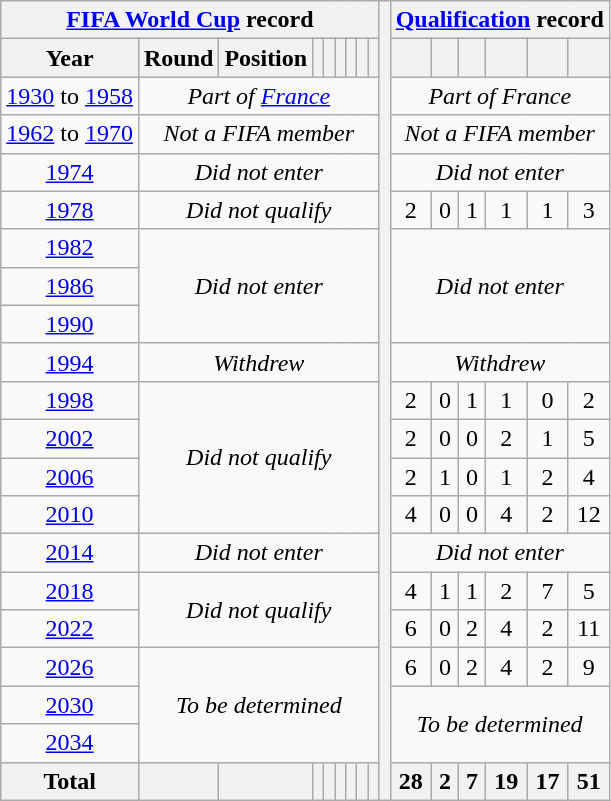<table class="wikitable" style="text-align: center;">
<tr>
<th colspan=9><a href='#'>FIFA World Cup</a> record</th>
<th rowspan="40"></th>
<th colspan=6><a href='#'>Qualification</a> record</th>
</tr>
<tr>
<th>Year</th>
<th>Round</th>
<th>Position</th>
<th></th>
<th></th>
<th></th>
<th></th>
<th></th>
<th></th>
<th></th>
<th></th>
<th></th>
<th></th>
<th></th>
<th></th>
</tr>
<tr>
<td><a href='#'>1930</a> to <a href='#'>1958</a></td>
<td colspan=8><em>Part of <a href='#'>France</a></em></td>
<td colspan=6><em>Part of France</em></td>
</tr>
<tr>
<td><a href='#'>1962</a> to <a href='#'>1970</a></td>
<td colspan=8><em>Not a FIFA member</em></td>
<td colspan=6><em>Not a FIFA member</em></td>
</tr>
<tr>
<td> <a href='#'>1974</a></td>
<td colspan=8><em>Did not enter</em></td>
<td colspan=6><em>Did not enter</em></td>
</tr>
<tr>
<td> <a href='#'>1978</a></td>
<td colspan=8><em>Did not qualify</em></td>
<td>2</td>
<td>0</td>
<td>1</td>
<td>1</td>
<td>1</td>
<td>3</td>
</tr>
<tr>
<td> <a href='#'>1982</a></td>
<td colspan=8 rowspan=3><em>Did not enter</em></td>
<td colspan=6 rowspan=3><em>Did not enter</em></td>
</tr>
<tr>
<td> <a href='#'>1986</a></td>
</tr>
<tr>
<td> <a href='#'>1990</a></td>
</tr>
<tr>
<td> <a href='#'>1994</a></td>
<td colspan=8><em>Withdrew</em></td>
<td colspan=6><em>Withdrew</em></td>
</tr>
<tr>
<td> <a href='#'>1998</a></td>
<td rowspan=4 colspan=8><em>Did not qualify</em></td>
<td>2</td>
<td>0</td>
<td>1</td>
<td>1</td>
<td>0</td>
<td>2</td>
</tr>
<tr>
<td>  <a href='#'>2002</a></td>
<td>2</td>
<td>0</td>
<td>0</td>
<td>2</td>
<td>1</td>
<td>5</td>
</tr>
<tr>
<td> <a href='#'>2006</a></td>
<td>2</td>
<td>1</td>
<td>0</td>
<td>1</td>
<td>2</td>
<td>4</td>
</tr>
<tr>
<td> <a href='#'>2010</a></td>
<td>4</td>
<td>0</td>
<td>0</td>
<td>4</td>
<td>2</td>
<td>12</td>
</tr>
<tr>
<td> <a href='#'>2014</a></td>
<td colspan=8><em>Did not enter</em></td>
<td colspan="6"><em>Did not enter</em></td>
</tr>
<tr>
<td> <a href='#'>2018</a></td>
<td colspan=8 rowspan=2><em>Did not qualify</em></td>
<td>4</td>
<td>1</td>
<td>1</td>
<td>2</td>
<td>7</td>
<td>5</td>
</tr>
<tr>
<td> <a href='#'>2022</a></td>
<td>6</td>
<td>0</td>
<td>2</td>
<td>4</td>
<td>2</td>
<td>11</td>
</tr>
<tr>
<td>   <a href='#'>2026</a></td>
<td colspan=8 rowspan=3><em>To be determined</em></td>
<td>6</td>
<td>0</td>
<td>2</td>
<td>4</td>
<td>2</td>
<td>9</td>
</tr>
<tr>
<td>   <a href='#'>2030</a></td>
<td colspan=6 rowspan=2><em>To be determined</em></td>
</tr>
<tr>
<td> <a href='#'>2034</a></td>
</tr>
<tr>
<th>Total</th>
<th></th>
<th></th>
<th></th>
<th></th>
<th></th>
<th></th>
<th></th>
<th></th>
<th>28</th>
<th>2</th>
<th>7</th>
<th>19</th>
<th>17</th>
<th>51</th>
</tr>
</table>
